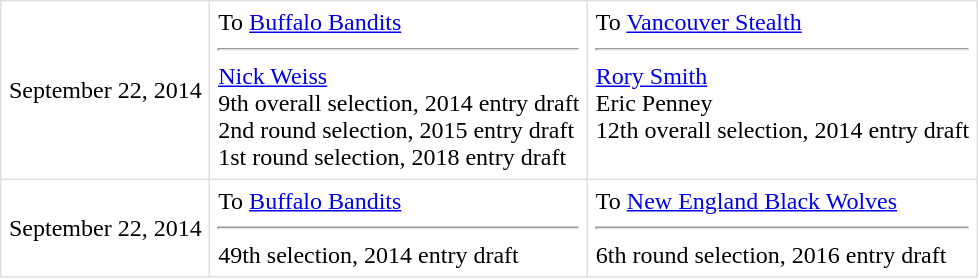<table border=1 style="border-collapse:collapse" bordercolor="#DFDFDF"  cellpadding="5">
<tr>
<td>September 22, 2014</td>
<td valign="top">To <a href='#'>Buffalo Bandits</a><hr><a href='#'>Nick Weiss</a><br>9th overall selection, 2014 entry draft<br>2nd round selection, 2015 entry draft<br>1st round selection, 2018 entry draft</td>
<td valign="top">To <a href='#'>Vancouver Stealth</a><hr><a href='#'>Rory Smith</a><br>Eric Penney<br>12th overall selection, 2014 entry draft</td>
</tr>
<tr>
<td>September 22, 2014</td>
<td valign="top">To <a href='#'>Buffalo Bandits</a><hr>49th selection, 2014 entry draft</td>
<td valign="top">To <a href='#'>New England Black Wolves</a><hr>6th round selection, 2016 entry draft</td>
</tr>
</table>
